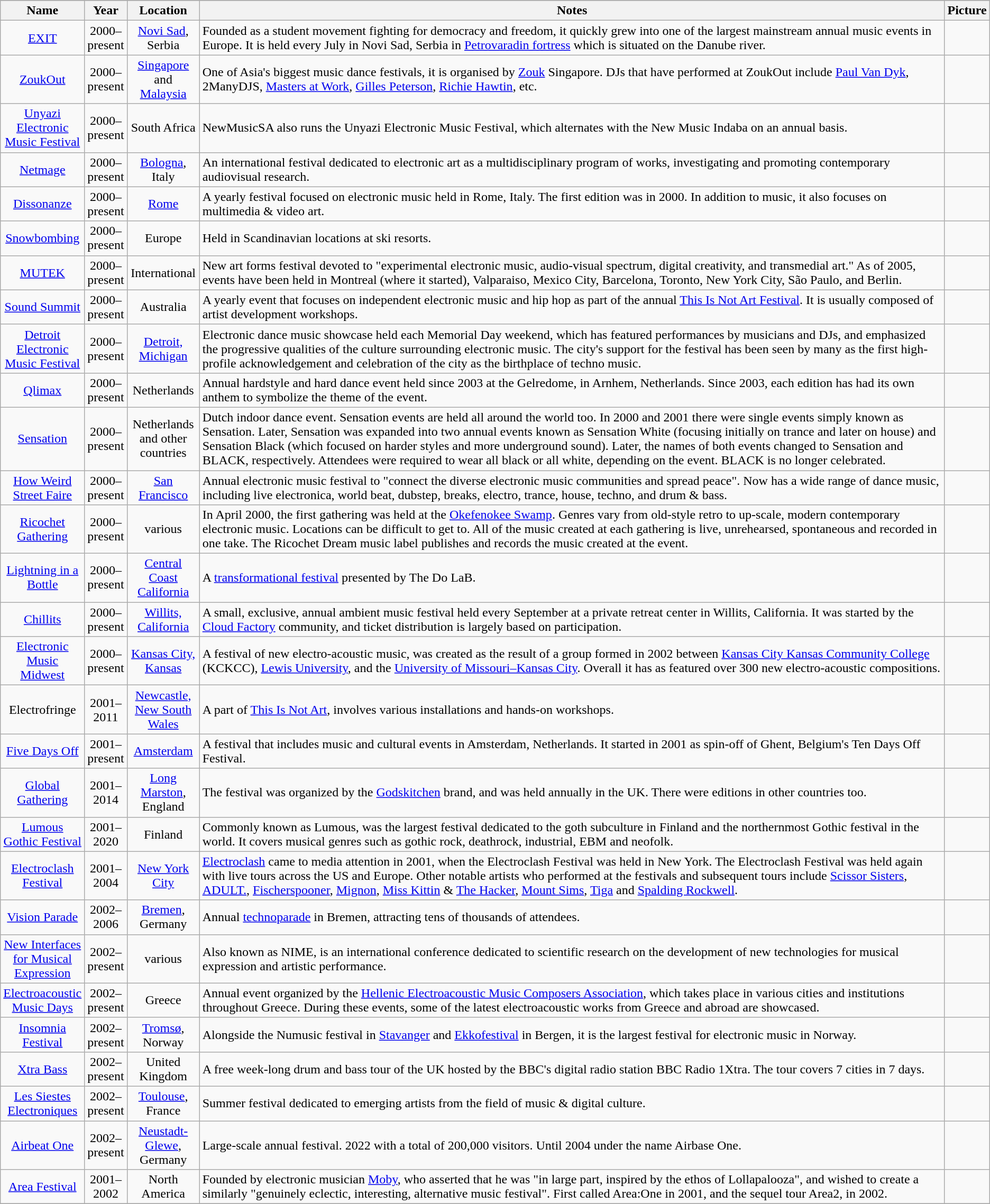<table class="sortable wikitable" style="text-align:center;font-size:100%;">
<tr style="vertical-align:bottom;">
</tr>
<tr>
<th style="width:74px;">Name</th>
<th style="width:10px;">Year</th>
<th style="width:84px;">Location</th>
<th class="unsortable">Notes</th>
<th>Picture</th>
</tr>
<tr>
<td><a href='#'>EXIT</a></td>
<td>2000–present</td>
<td><a href='#'>Novi Sad</a>, Serbia</td>
<td style="text-align:left">Founded as a student movement fighting for democracy and freedom, it quickly grew into one of the largest mainstream annual music events in Europe. It is held every July in Novi Sad, Serbia in <a href='#'>Petrovaradin fortress</a> which is situated on the Danube river.</td>
<td></td>
</tr>
<tr>
<td><a href='#'>ZoukOut</a></td>
<td>2000–present</td>
<td><a href='#'>Singapore</a> and <a href='#'>Malaysia</a></td>
<td style="text-align:left">One of Asia's biggest music dance festivals, it is organised by <a href='#'>Zouk</a> Singapore. DJs that have performed at ZoukOut include <a href='#'>Paul Van Dyk</a>, 2ManyDJS, <a href='#'>Masters at Work</a>, <a href='#'>Gilles Peterson</a>, <a href='#'>Richie Hawtin</a>, etc.</td>
<td></td>
</tr>
<tr>
<td><a href='#'>Unyazi Electronic Music Festival</a></td>
<td>2000–present</td>
<td>South Africa</td>
<td style="text-align:left">NewMusicSA also runs the Unyazi Electronic Music Festival, which alternates with the New Music Indaba on an annual basis.</td>
<td></td>
</tr>
<tr>
<td><a href='#'>Netmage</a></td>
<td>2000–present</td>
<td><a href='#'>Bologna</a>, Italy</td>
<td style="text-align:left">An international festival dedicated to electronic art as a multidisciplinary program of works, investigating and promoting contemporary audiovisual research.</td>
<td></td>
</tr>
<tr>
<td><a href='#'>Dissonanze</a></td>
<td>2000–present</td>
<td><a href='#'>Rome</a></td>
<td style="text-align:left">A yearly festival focused on electronic music held in Rome, Italy. The first edition was in 2000. In addition to music, it also focuses on multimedia & video art.</td>
<td></td>
</tr>
<tr>
<td><a href='#'>Snowbombing</a></td>
<td>2000–present</td>
<td>Europe</td>
<td style="text-align:left">Held in Scandinavian locations at ski resorts.</td>
<td></td>
</tr>
<tr>
<td><a href='#'>MUTEK</a></td>
<td>2000–present</td>
<td>International</td>
<td style="text-align:left">New art forms festival devoted to "experimental electronic music, audio-visual spectrum, digital creativity, and transmedial art." As of 2005, events have been held in Montreal (where it started), Valparaiso, Mexico City, Barcelona, Toronto, New York City, São Paulo, and Berlin.</td>
<td></td>
</tr>
<tr>
<td><a href='#'>Sound Summit</a></td>
<td>2000–present</td>
<td>Australia</td>
<td style="text-align:left">A yearly event that focuses on independent electronic music and hip hop as part of the annual <a href='#'>This Is Not Art Festival</a>. It is usually composed of artist development workshops.</td>
<td></td>
</tr>
<tr>
<td><a href='#'>Detroit Electronic Music Festival</a></td>
<td>2000–present</td>
<td><a href='#'>Detroit, Michigan</a></td>
<td style="text-align:left">Electronic dance music showcase held each Memorial Day weekend, which has featured performances by musicians and DJs, and emphasized the progressive qualities of the culture surrounding electronic music. The city's support for the festival has been seen by many as the first high-profile acknowledgement and celebration of the city as the birthplace of techno music.</td>
<td></td>
</tr>
<tr>
<td><a href='#'>Qlimax</a></td>
<td>2000–present</td>
<td>Netherlands</td>
<td style="text-align:left">Annual hardstyle and hard dance event held since 2003 at the Gelredome, in Arnhem, Netherlands. Since 2003, each edition has had its own anthem to symbolize the theme of the event.</td>
<td></td>
</tr>
<tr>
<td><a href='#'>Sensation</a></td>
<td>2000–present</td>
<td>Netherlands and other countries</td>
<td style="text-align:left">Dutch indoor dance event. Sensation events are held all around the world too. In 2000 and 2001 there were single events simply known as Sensation. Later, Sensation was expanded into two annual events known as Sensation White (focusing initially on trance and later on house) and Sensation Black (which focused on harder styles and more underground sound). Later, the names of both events changed to Sensation and BLACK, respectively. Attendees were required to wear all black or all white, depending on the event. BLACK is no longer celebrated.</td>
<td></td>
</tr>
<tr>
<td><a href='#'>How Weird Street Faire</a></td>
<td>2000–present</td>
<td><a href='#'>San Francisco</a></td>
<td style="text-align:left">Annual electronic music festival to "connect the diverse electronic music communities and spread peace". Now has a wide range of dance music, including live electronica, world beat, dubstep, breaks, electro, trance, house, techno, and drum & bass.</td>
<td></td>
</tr>
<tr>
<td><a href='#'>Ricochet Gathering</a></td>
<td>2000–present</td>
<td>various</td>
<td style="text-align:left">In April 2000, the first gathering was held at the <a href='#'>Okefenokee Swamp</a>. Genres vary from old-style retro to up-scale, modern contemporary electronic music. Locations can be difficult to get to. All of the music created at each gathering is live, unrehearsed, spontaneous and recorded in one take. The Ricochet Dream music label publishes and records the music created at the event.</td>
<td></td>
</tr>
<tr>
<td><a href='#'>Lightning in a Bottle</a></td>
<td>2000–present</td>
<td><a href='#'>Central Coast California</a></td>
<td style="text-align:left">A <a href='#'>transformational festival</a> presented by The Do LaB.</td>
<td></td>
</tr>
<tr>
<td><a href='#'>Chillits</a></td>
<td>2000–present</td>
<td><a href='#'>Willits, California</a></td>
<td style="text-align:left">A small, exclusive, annual ambient music festival held every September at a private retreat center in Willits, California. It was started by the <a href='#'>Cloud Factory</a> community, and ticket distribution is largely based on participation.</td>
<td></td>
</tr>
<tr>
<td><a href='#'>Electronic Music Midwest</a></td>
<td>2000–present</td>
<td><a href='#'>Kansas City, Kansas</a></td>
<td style="text-align:left">A festival of new electro-acoustic music, was created as the result of a group formed in 2002 between <a href='#'>Kansas City Kansas Community College</a> (KCKCC), <a href='#'>Lewis University</a>, and the <a href='#'>University of Missouri–Kansas City</a>. Overall it has as featured over 300 new electro-acoustic compositions.</td>
<td></td>
</tr>
<tr>
<td>Electrofringe</td>
<td>2001–2011</td>
<td><a href='#'>Newcastle, New South Wales</a></td>
<td style="text-align:left">A part of <a href='#'>This Is Not Art</a>, involves various installations and hands-on workshops.</td>
<td></td>
</tr>
<tr>
<td><a href='#'>Five Days Off</a></td>
<td>2001–present</td>
<td><a href='#'>Amsterdam</a></td>
<td style="text-align:left">A festival that includes music and cultural events in Amsterdam, Netherlands. It started in 2001 as spin-off of Ghent, Belgium's Ten Days Off Festival.</td>
<td></td>
</tr>
<tr>
<td><a href='#'>Global Gathering</a></td>
<td>2001–2014</td>
<td><a href='#'>Long Marston</a>, England</td>
<td style="text-align:left">The festival was organized by the <a href='#'>Godskitchen</a> brand, and was held annually in the UK. There were editions in other countries too.</td>
<td></td>
</tr>
<tr>
<td><a href='#'>Lumous Gothic Festival</a></td>
<td>2001–2020</td>
<td>Finland</td>
<td style="text-align:left">Commonly known as Lumous, was the largest festival dedicated to the goth subculture in Finland and the northernmost Gothic festival in the world. It covers musical genres such as gothic rock, deathrock, industrial, EBM and neofolk.</td>
<td></td>
</tr>
<tr>
<td><a href='#'>Electroclash Festival</a></td>
<td>2001–2004</td>
<td><a href='#'>New York City</a></td>
<td style="text-align:left"><a href='#'>Electroclash</a> came to media attention in 2001, when the Electroclash Festival was held in New York. The Electroclash Festival was held again with live tours across the US and Europe. Other notable artists who performed at the festivals and subsequent tours include <a href='#'>Scissor Sisters</a>, <a href='#'>ADULT.</a>, <a href='#'>Fischerspooner</a>, <a href='#'>Mignon</a>, <a href='#'>Miss Kittin</a> & <a href='#'>The Hacker</a>, <a href='#'>Mount Sims</a>, <a href='#'>Tiga</a> and <a href='#'>Spalding Rockwell</a>.</td>
<td></td>
</tr>
<tr>
<td><a href='#'>Vision Parade</a></td>
<td>2002–2006</td>
<td><a href='#'>Bremen</a>, Germany</td>
<td style="text-align:left">Annual <a href='#'>technoparade</a> in Bremen, attracting tens of thousands of attendees.</td>
<td></td>
</tr>
<tr>
<td><a href='#'>New Interfaces for Musical Expression</a></td>
<td>2002–present</td>
<td>various</td>
<td style="text-align:left">Also known as NIME, is an international conference dedicated to scientific research on the development of new technologies for musical expression and artistic performance.</td>
<td></td>
</tr>
<tr>
<td><a href='#'>Electroacoustic Music Days</a></td>
<td>2002–present</td>
<td>Greece</td>
<td style="text-align:left">Annual event organized by the <a href='#'>Hellenic Electroacoustic Music Composers Association</a>, which takes place in various cities and institutions throughout Greece. During these events, some of the latest electroacoustic works from Greece and abroad are showcased.</td>
<td></td>
</tr>
<tr>
<td><a href='#'>Insomnia Festival</a></td>
<td>2002–present</td>
<td><a href='#'>Tromsø</a>, Norway</td>
<td style="text-align:left">Alongside the Numusic festival in <a href='#'>Stavanger</a> and <a href='#'>Ekkofestival</a> in Bergen, it is the largest festival for electronic music in Norway.</td>
<td></td>
</tr>
<tr>
<td><a href='#'>Xtra Bass</a></td>
<td>2002–present</td>
<td>United Kingdom</td>
<td style="text-align:left">A free week-long drum and bass tour of the UK hosted by the BBC's digital radio station BBC Radio 1Xtra. The tour covers 7 cities in 7 days.</td>
<td></td>
</tr>
<tr>
<td><a href='#'>Les Siestes Electroniques</a></td>
<td>2002–present</td>
<td><a href='#'>Toulouse</a>, France</td>
<td style="text-align:left">Summer festival dedicated to emerging artists from the field of music & digital culture.</td>
<td></td>
</tr>
<tr>
<td><a href='#'>Airbeat One</a></td>
<td>2002–present</td>
<td><a href='#'>Neustadt-Glewe</a>, Germany</td>
<td style="text-align:left">Large-scale annual festival. 2022 with a total of 200,000 visitors. Until 2004 under the name Airbase One.</td>
<td></td>
</tr>
<tr>
<td><a href='#'>Area Festival</a></td>
<td>2001–2002</td>
<td>North America</td>
<td style="text-align:left">Founded by electronic musician <a href='#'>Moby</a>, who asserted that he was "in large part, inspired by the ethos of Lollapalooza", and wished to create a similarly "genuinely eclectic, interesting, alternative music festival". First called Area:One in 2001, and the sequel tour Area2, in 2002.</td>
<td></td>
</tr>
<tr>
</tr>
</table>
